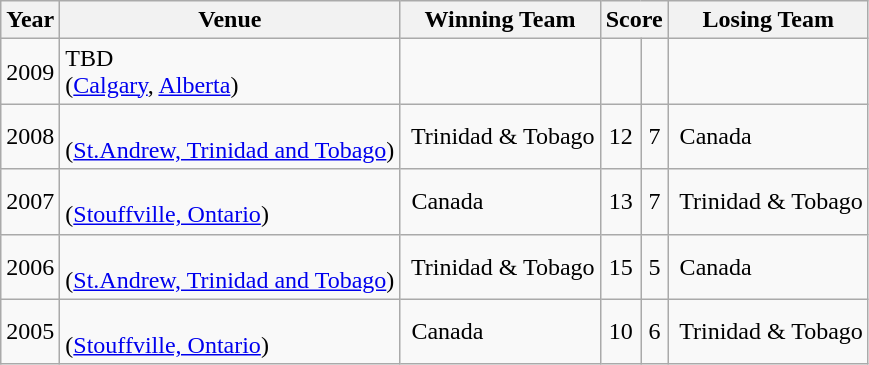<table class="wikitable" border="1">
<tr>
<th>Year</th>
<th>Venue</th>
<th>Winning Team</th>
<th colspan="2">Score</th>
<th>Losing Team</th>
</tr>
<tr>
<td align="center">2009</td>
<td>TBD<br>(<a href='#'>Calgary</a>, <a href='#'>Alberta</a>)</td>
<td></td>
<td align="center"></td>
<td align="center"></td>
<td></td>
</tr>
<tr>
<td align="center">2008</td>
<td><br>(<a href='#'>St.Andrew, Trinidad and Tobago</a>)</td>
<td> Trinidad & Tobago</td>
<td align="center">12</td>
<td align="center">7</td>
<td> Canada  </td>
</tr>
<tr>
<td align="center">2007</td>
<td><br>(<a href='#'>Stouffville, Ontario</a>)</td>
<td> Canada</td>
<td align="center">13</td>
<td align="center">7</td>
<td> Trinidad & Tobago</td>
</tr>
<tr>
<td align="center">2006</td>
<td><br>(<a href='#'>St.Andrew, Trinidad and Tobago</a>)</td>
<td> Trinidad & Tobago</td>
<td align="center">15</td>
<td align="center">5</td>
<td> Canada  </td>
</tr>
<tr>
<td align="center">2005</td>
<td><br>(<a href='#'>Stouffville, Ontario</a>)</td>
<td> Canada</td>
<td align="center">10</td>
<td align="center">6</td>
<td> Trinidad & Tobago</td>
</tr>
</table>
